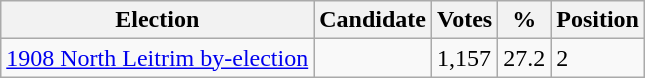<table class="wikitable sortable">
<tr>
<th>Election</th>
<th>Candidate</th>
<th>Votes</th>
<th>%</th>
<th>Position</th>
</tr>
<tr>
<td><a href='#'>1908 North Leitrim by-election</a></td>
<td></td>
<td>1,157</td>
<td>27.2</td>
<td>2</td>
</tr>
</table>
